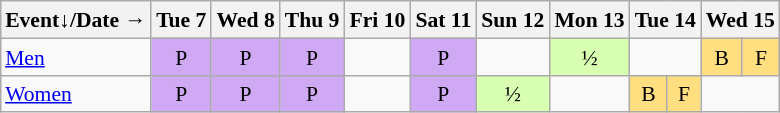<table class="wikitable" style="margin:0.5em auto; font-size:90%; line-height:1.25em;">
<tr style="text-align:center;">
<th>Event↓/Date →</th>
<th>Tue 7</th>
<th>Wed 8</th>
<th>Thu 9</th>
<th>Fri 10</th>
<th>Sat 11</th>
<th>Sun 12</th>
<th>Mon 13</th>
<th colspan=2>Tue 14</th>
<th colspan=2>Wed 15</th>
</tr>
<tr style="text-align:center;">
<td style="text-align:left;"><a href='#'>Men</a></td>
<td style="background-color:#D0A9F5;">P</td>
<td style="background-color:#D0A9F5;">P</td>
<td style="background-color:#D0A9F5;">P</td>
<td></td>
<td style="background-color:#D0A9F5;">P</td>
<td></td>
<td style="background-color:#D9FFB2;">½</td>
<td colspan=2></td>
<td style="background-color:#FFDF80;">B</td>
<td style="background-color:#FFDF80;">F</td>
</tr>
<tr style="text-align:center;">
<td style="text-align:left;"><a href='#'>Women</a></td>
<td style="background-color:#D0A9F5;">P</td>
<td style="background-color:#D0A9F5;">P</td>
<td style="background-color:#D0A9F5;">P</td>
<td></td>
<td style="background-color:#D0A9F5;">P</td>
<td style="background-color:#D9FFB2;">½</td>
<td></td>
<td style="background-color:#FFDF80;">B</td>
<td style="background-color:#FFDF80;">F</td>
<td colspan=2></td>
</tr>
</table>
